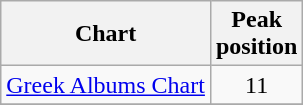<table class="wikitable">
<tr>
<th>Chart</th>
<th>Peak<br>position</th>
</tr>
<tr>
<td align="left"><a href='#'>Greek Albums Chart</a></td>
<td align="center">11</td>
</tr>
<tr>
</tr>
</table>
